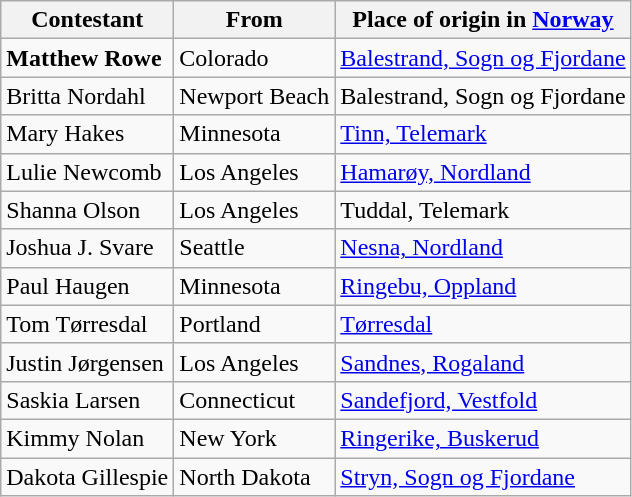<table class="wikitable sortable">
<tr>
<th>Contestant</th>
<th>From</th>
<th>Place of origin in <a href='#'>Norway</a></th>
</tr>
<tr>
<td><strong>Matthew Rowe</strong></td>
<td>Colorado</td>
<td><a href='#'>Balestrand, Sogn og Fjordane</a></td>
</tr>
<tr>
<td>Britta Nordahl</td>
<td>Newport Beach</td>
<td>Balestrand, Sogn og Fjordane</td>
</tr>
<tr>
<td>Mary Hakes</td>
<td>Minnesota</td>
<td><a href='#'>Tinn, Telemark</a></td>
</tr>
<tr>
<td>Lulie Newcomb</td>
<td>Los Angeles</td>
<td><a href='#'>Hamarøy, Nordland</a></td>
</tr>
<tr>
<td>Shanna Olson</td>
<td>Los Angeles</td>
<td>Tuddal, Telemark</td>
</tr>
<tr>
<td>Joshua J. Svare</td>
<td>Seattle</td>
<td><a href='#'>Nesna, Nordland</a></td>
</tr>
<tr>
<td>Paul Haugen</td>
<td>Minnesota</td>
<td><a href='#'>Ringebu, Oppland</a></td>
</tr>
<tr>
<td>Tom Tørresdal</td>
<td>Portland</td>
<td><a href='#'>Tørresdal</a></td>
</tr>
<tr>
<td>Justin Jørgensen</td>
<td>Los Angeles</td>
<td><a href='#'>Sandnes, Rogaland</a></td>
</tr>
<tr>
<td>Saskia Larsen</td>
<td>Connecticut</td>
<td><a href='#'>Sandefjord, Vestfold</a></td>
</tr>
<tr>
<td>Kimmy Nolan</td>
<td>New York</td>
<td><a href='#'>Ringerike, Buskerud</a></td>
</tr>
<tr>
<td>Dakota Gillespie</td>
<td>North Dakota</td>
<td><a href='#'>Stryn, Sogn og Fjordane</a></td>
</tr>
</table>
